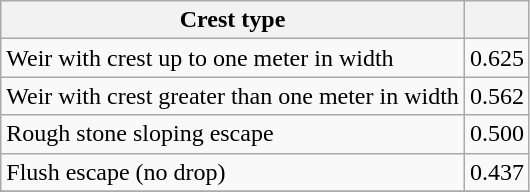<table class="wikitable">
<tr>
<th>Crest type</th>
<th></th>
</tr>
<tr>
<td>Weir with crest up to one meter in width</td>
<td>0.625</td>
</tr>
<tr>
<td>Weir with crest greater than one meter in width</td>
<td>0.562</td>
</tr>
<tr>
<td>Rough stone sloping escape</td>
<td>0.500</td>
</tr>
<tr>
<td>Flush escape (no drop)</td>
<td>0.437</td>
</tr>
<tr>
</tr>
</table>
